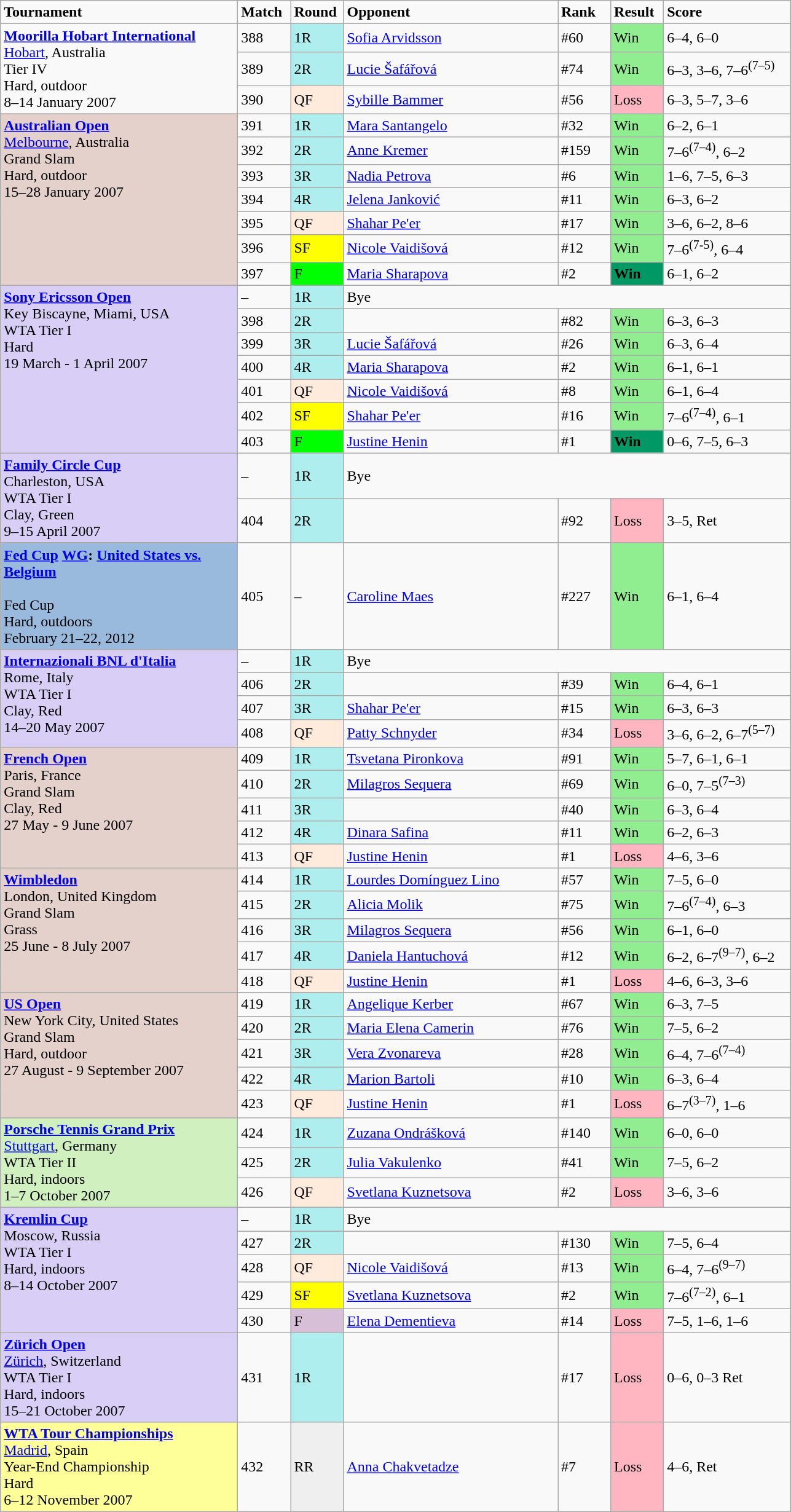<table class="wikitable">
<tr style="font-weight:bold">
<td style="width:250px;">Tournament</td>
<td style="width:50px;">Match</td>
<td style="width:50px;">Round</td>
<td style="width:225px;">Opponent</td>
<td style="width:50px;">Rank</td>
<td style="width:50px;">Result</td>
<td style="width:130px;">Score</td>
</tr>
<tr>
<td rowspan="3" style="text-align:left; vertical-align:top;"><strong><a href='#'>Moorilla Hobart International</a></strong><br> <a href='#'>Hobart</a>, Australia<br>Tier IV<br>Hard, outdoor<br>8–14 January 2007</td>
<td>388</td>
<td style="background:#afeeee;">1R</td>
<td> <a href='#'>Sofia Arvidsson</a></td>
<td>#60</td>
<td bgcolor=lightgreen>Win</td>
<td>6–4, 6–0</td>
</tr>
<tr>
<td>389</td>
<td style="background:#afeeee;">2R</td>
<td> <a href='#'>Lucie Šafářová</a></td>
<td>#74</td>
<td bgcolor=lightgreen>Win</td>
<td>6–3, 3–6, 7–6<sup>(7–5)</sup></td>
</tr>
<tr>
<td>390</td>
<td style="background:#ffebdc;">QF</td>
<td> <a href='#'>Sybille Bammer</a></td>
<td>#56</td>
<td bgcolor=lightpink>Loss</td>
<td>6–3, 5–7, 3–6</td>
</tr>
<tr>
<td rowspan="7" style="background:#e5d1cb; text-align:left; vertical-align:top;"><strong><a href='#'>Australian Open</a></strong><br> <a href='#'>Melbourne</a>, Australia<br>Grand Slam<br>Hard, outdoor<br>15–28 January 2007</td>
<td>391</td>
<td style="background:#afeeee;">1R</td>
<td> <a href='#'>Mara Santangelo</a></td>
<td>#32</td>
<td bgcolor=lightgreen>Win</td>
<td>6–2, 6–1</td>
</tr>
<tr>
<td>392</td>
<td style="background:#afeeee;">2R</td>
<td> <a href='#'>Anne Kremer</a></td>
<td>#159</td>
<td bgcolor=lightgreen>Win</td>
<td>7–6<sup>(7–4)</sup>, 6–2</td>
</tr>
<tr>
<td>393</td>
<td style="background:#afeeee;">3R</td>
<td> <a href='#'>Nadia Petrova</a></td>
<td>#6</td>
<td bgcolor=lightgreen>Win</td>
<td>1–6, 7–5, 6–3</td>
</tr>
<tr>
<td>394</td>
<td style="background:#afeeee;">4R</td>
<td> <a href='#'>Jelena Janković</a></td>
<td>#11</td>
<td bgcolor=lightgreen>Win</td>
<td>6–3, 6–2</td>
</tr>
<tr>
<td>395</td>
<td style="background:#ffebdc;">QF</td>
<td> <a href='#'>Shahar Pe'er</a></td>
<td>#17</td>
<td bgcolor=lightgreen>Win</td>
<td>3–6, 6–2, 8–6</td>
</tr>
<tr>
<td>396</td>
<td style="background:yellow;">SF</td>
<td> <a href='#'>Nicole Vaidišová</a></td>
<td>#12</td>
<td bgcolor=lightgreen>Win</td>
<td>7–6<sup>(7-5)</sup>, 6–4</td>
</tr>
<tr>
<td>397</td>
<td style="background:lime;">F</td>
<td> <a href='#'>Maria Sharapova</a></td>
<td>#2</td>
<td bgcolor=#009966><strong>Win</strong></td>
<td>6–1, 6–2</td>
</tr>
<tr>
<td rowspan="7"  style="background:#d8cef6; text-align:left; vertical-align:top;"><strong><a href='#'>Sony Ericsson Open</a></strong> <br> Key Biscayne, Miami, USA <br> WTA Tier I <br> Hard <br> 19 March - 1 April 2007</td>
<td>–</td>
<td style="background:#afeeee;">1R</td>
<td colspan=4>Bye</td>
</tr>
<tr>
<td>398</td>
<td style="background:#afeeee;">2R</td>
<td></td>
<td>#82</td>
<td bgcolor=lightgreen>Win</td>
<td>6–3, 6–3</td>
</tr>
<tr>
<td>399</td>
<td style="background:#afeeee;">3R</td>
<td> <a href='#'>Lucie Šafářová</a></td>
<td>#26</td>
<td bgcolor=lightgreen>Win</td>
<td>6–3, 6–4</td>
</tr>
<tr>
<td>400</td>
<td style="background:#afeeee;">4R</td>
<td> <a href='#'>Maria Sharapova</a></td>
<td>#2</td>
<td bgcolor=lightgreen>Win</td>
<td>6–1, 6–1</td>
</tr>
<tr>
<td>401</td>
<td style="background:#ffebdc;">QF</td>
<td> <a href='#'>Nicole Vaidišová</a></td>
<td>#8</td>
<td bgcolor=lightgreen>Win</td>
<td>6–1, 6–4</td>
</tr>
<tr>
<td>402</td>
<td style="background:yellow;">SF</td>
<td> <a href='#'>Shahar Pe'er</a></td>
<td>#16</td>
<td bgcolor=lightgreen>Win</td>
<td>7–6<sup>(7–4)</sup>, 6–1</td>
</tr>
<tr>
<td>403</td>
<td style="background:lime;">F</td>
<td> <a href='#'>Justine Henin</a></td>
<td>#1</td>
<td bgcolor=#009966><strong>Win</strong></td>
<td>0–6, 7–5, 6–3</td>
</tr>
<tr>
<td rowspan="2"  style="background:#d8cef6; text-align:left; vertical-align:top;"><strong><a href='#'>Family Circle Cup</a></strong> <br> Charleston, USA <br> WTA Tier I <br> Clay, Green <br> 9–15 April 2007</td>
<td>–</td>
<td style="background:#afeeee;">1R</td>
<td colspan=4>Bye</td>
</tr>
<tr>
<td>404</td>
<td style="background:#afeeee;">2R</td>
<td></td>
<td>#92</td>
<td bgcolor=lightpink>Loss</td>
<td>3–5, Ret</td>
</tr>
<tr>
<td rowspan="1" style="background:#99badd; text-align:left; vertical-align:top;"><strong><a href='#'>Fed Cup</a> <a href='#'>WG</a>: <a href='#'>United States vs. Belgium</a></strong> <br>  <br> Fed Cup <br> Hard, outdoors <br> February 21–22, 2012</td>
<td>405</td>
<td>–</td>
<td> <a href='#'>Caroline Maes</a></td>
<td>#227</td>
<td bgcolor=lightgreen>Win</td>
<td>6–1, 6–4</td>
</tr>
<tr>
<td rowspan="4"  style="background:#d8cef6; text-align:left; vertical-align:top;"><strong><a href='#'>Internazionali BNL d'Italia</a></strong> <br> Rome, Italy <br> WTA Tier I <br> Clay, Red <br> 14–20 May 2007</td>
<td>–</td>
<td style="background:#afeeee;">1R</td>
<td colspan=4>Bye</td>
</tr>
<tr>
<td>406</td>
<td style="background:#afeeee;">2R</td>
<td></td>
<td>#39</td>
<td bgcolor=lightgreen>Win</td>
<td>6–4, 6–1</td>
</tr>
<tr>
<td>407</td>
<td style="background:#afeeee;">3R</td>
<td> <a href='#'>Shahar Pe'er</a></td>
<td>#15</td>
<td bgcolor=lightgreen>Win</td>
<td>6–3, 6–3</td>
</tr>
<tr>
<td>408</td>
<td style="background:#ffebdc;">QF</td>
<td> <a href='#'>Patty Schnyder</a></td>
<td>#34</td>
<td bgcolor=lightpink>Loss</td>
<td>3–6, 6–2, 6–7<sup>(5–7)</sup></td>
</tr>
<tr>
<td rowspan="5"  style="background:#e5d1cb; text-align:left; vertical-align:top;"><strong><a href='#'>French Open</a></strong><br> Paris, France <br>Grand Slam <br> Clay, Red <br> 27 May - 9 June 2007</td>
<td>409</td>
<td style="background:#afeeee;">1R</td>
<td> <a href='#'>Tsvetana Pironkova</a></td>
<td>#91</td>
<td bgcolor=lightgreen>Win</td>
<td>5–7, 6–1, 6–1</td>
</tr>
<tr>
<td>410</td>
<td style="background:#afeeee;">2R</td>
<td> <a href='#'>Milagros Sequera</a></td>
<td>#69</td>
<td bgcolor=lightgreen>Win</td>
<td>6–0, 7–5<sup>(7–3)</sup></td>
</tr>
<tr>
<td>411</td>
<td style="background:#afeeee;">3R</td>
<td></td>
<td>#40</td>
<td bgcolor=lightgreen>Win</td>
<td>6–3, 6–4</td>
</tr>
<tr>
<td>412</td>
<td style="background:#afeeee;">4R</td>
<td> <a href='#'>Dinara Safina</a></td>
<td>#11</td>
<td bgcolor=lightgreen>Win</td>
<td>6–2, 6–3</td>
</tr>
<tr>
<td>413</td>
<td style="background:#ffebdc;">QF</td>
<td> <a href='#'>Justine Henin</a></td>
<td>#1</td>
<td bgcolor=lightpink>Loss</td>
<td>4–6, 3–6</td>
</tr>
<tr>
<td rowspan="5"  style="background:#e5d1cb; text-align:left; vertical-align:top;"><strong><a href='#'>Wimbledon</a></strong><br> London, United Kingdom <br>Grand Slam <br> Grass <br> 25 June - 8 July 2007</td>
<td>414</td>
<td style="background:#afeeee;">1R</td>
<td> <a href='#'>Lourdes Domínguez Lino</a></td>
<td>#57</td>
<td bgcolor=lightgreen>Win</td>
<td>7–5, 6–0</td>
</tr>
<tr>
<td>415</td>
<td style="background:#afeeee;">2R</td>
<td> <a href='#'>Alicia Molik</a></td>
<td>#75</td>
<td bgcolor=lightgreen>Win</td>
<td>7–6<sup>(7–4)</sup>, 6–3</td>
</tr>
<tr>
<td>416</td>
<td style="background:#afeeee;">3R</td>
<td> <a href='#'>Milagros Sequera</a></td>
<td>#56</td>
<td bgcolor=lightgreen>Win</td>
<td>6–1, 6–0</td>
</tr>
<tr>
<td>417</td>
<td style="background:#afeeee;">4R</td>
<td> <a href='#'>Daniela Hantuchová</a></td>
<td>#12</td>
<td bgcolor=lightgreen>Win</td>
<td>6–2, 6–7<sup>(9–7)</sup>, 6–2</td>
</tr>
<tr>
<td>418</td>
<td style="background:#ffebdc;">QF</td>
<td> <a href='#'>Justine Henin</a></td>
<td>#1</td>
<td bgcolor=lightpink>Loss</td>
<td>4–6, 6–3, 3–6</td>
</tr>
<tr>
<td rowspan="5"  style="background:#e5d1cb; text-align:left; vertical-align:top;"><strong><a href='#'>US Open</a></strong><br> New York City, United States <br>Grand Slam <br> Hard, outdoor <br> 27 August - 9 September 2007</td>
<td>419</td>
<td style="background:#afeeee;">1R</td>
<td> <a href='#'>Angelique Kerber</a></td>
<td>#67</td>
<td bgcolor=lightgreen>Win</td>
<td>6–3, 7–5</td>
</tr>
<tr>
<td>420</td>
<td style="background:#afeeee;">2R</td>
<td> <a href='#'>Maria Elena Camerin</a></td>
<td>#76</td>
<td bgcolor=lightgreen>Win</td>
<td>7–5, 6–2</td>
</tr>
<tr>
<td>421</td>
<td style="background:#afeeee;">3R</td>
<td> <a href='#'>Vera Zvonareva</a></td>
<td>#28</td>
<td bgcolor=lightgreen>Win</td>
<td>6–4, 7–6<sup>(7–4)</sup></td>
</tr>
<tr>
<td>422</td>
<td style="background:#afeeee;">4R</td>
<td> <a href='#'>Marion Bartoli</a></td>
<td>#10</td>
<td bgcolor=lightgreen>Win</td>
<td>6–3, 6–4</td>
</tr>
<tr>
<td>423</td>
<td style="background:#ffebdc;">QF</td>
<td> <a href='#'>Justine Henin</a></td>
<td>#1</td>
<td bgcolor=lightpink>Loss</td>
<td>6–7<sup>(3–7)</sup>, 1–6</td>
</tr>
<tr>
<td rowspan="3" style="background:#D0F0C0; text-align:left; vertical-align:top;"><strong><a href='#'>Porsche Tennis Grand Prix</a></strong><br> <a href='#'>Stuttgart</a>, Germany<br>WTA Tier II<br>Hard, indoors<br>1–7 October 2007</td>
<td>424</td>
<td style="background:#afeeee;">1R</td>
<td> <a href='#'>Zuzana Ondrášková</a></td>
<td>#140</td>
<td bgcolor=lightgreen>Win</td>
<td>6–0, 6–0</td>
</tr>
<tr>
<td>425</td>
<td style="background:#afeeee;">2R</td>
<td> <a href='#'>Julia Vakulenko</a></td>
<td>#41</td>
<td bgcolor=lightgreen>Win</td>
<td>7–5, 6–2</td>
</tr>
<tr>
<td>426</td>
<td style="background:#ffebdc;">QF</td>
<td> <a href='#'>Svetlana Kuznetsova</a></td>
<td>#2</td>
<td bgcolor=lightpink>Loss</td>
<td>3–6, 3–6</td>
</tr>
<tr>
<td rowspan="5"  style="background:#d8cef6; text-align:left; vertical-align:top;"><strong><a href='#'>Kremlin Cup</a></strong> <br> Moscow, Russia <br> WTA Tier I <br> Hard, indoors <br> 8–14 October 2007</td>
<td>–</td>
<td style="background:#afeeee;">1R</td>
<td colspan=4>Bye</td>
</tr>
<tr>
<td>427</td>
<td style="background:#afeeee;">2R</td>
<td></td>
<td>#130</td>
<td bgcolor=lightgreen>Win</td>
<td>7–5, 6–4</td>
</tr>
<tr>
<td>428</td>
<td style="background:#ffebdc;">QF</td>
<td> <a href='#'>Nicole Vaidišová</a></td>
<td>#13</td>
<td bgcolor=lightgreen>Win</td>
<td>6–4, 7–6<sup>(9–7)</sup></td>
</tr>
<tr>
<td>429</td>
<td style="background:yellow;">SF</td>
<td> <a href='#'>Svetlana Kuznetsova</a></td>
<td>#2</td>
<td bgcolor=lightgreen>Win</td>
<td>7–6<sup>(7–2)</sup>, 6–1</td>
</tr>
<tr>
<td>430</td>
<td style="background:thistle;">F</td>
<td> <a href='#'>Elena Dementieva</a></td>
<td>#14</td>
<td bgcolor=lightpink>Loss</td>
<td>7–5, 1–6, 1–6</td>
</tr>
<tr>
<td style="background:#d8cef6; text-align:left; vertical-align:top;"><strong><a href='#'>Zürich Open</a></strong> <br> <a href='#'>Zürich</a>, Switzerland <br> WTA Tier I <br> Hard, indoors <br> 15–21 October 2007</td>
<td>431</td>
<td style="background:#afeeee;">1R</td>
<td></td>
<td>#17</td>
<td bgcolor=lightpink>Loss</td>
<td>0–6, 0–3 Ret</td>
</tr>
<tr>
<td style="background:#FFFF99;" text-align:left; vertical-align:top;"><strong><a href='#'>WTA Tour Championships</a></strong><br> <a href='#'>Madrid</a>, Spain<br>Year-End Championship<br>Hard<br>6–12 November 2007</td>
<td>432</td>
<td style="background:#EFEFEF;">RR</td>
<td> <a href='#'>Anna Chakvetadze</a></td>
<td>#7</td>
<td bgcolor=lightpink>Loss</td>
<td>4–6, Ret</td>
</tr>
</table>
